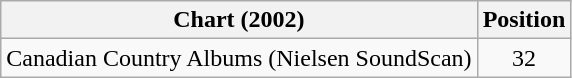<table class="wikitable plainrowheaders">
<tr>
<th>Chart (2002)</th>
<th>Position</th>
</tr>
<tr>
<td>Canadian Country Albums (Nielsen SoundScan)</td>
<td align=center>32</td>
</tr>
</table>
